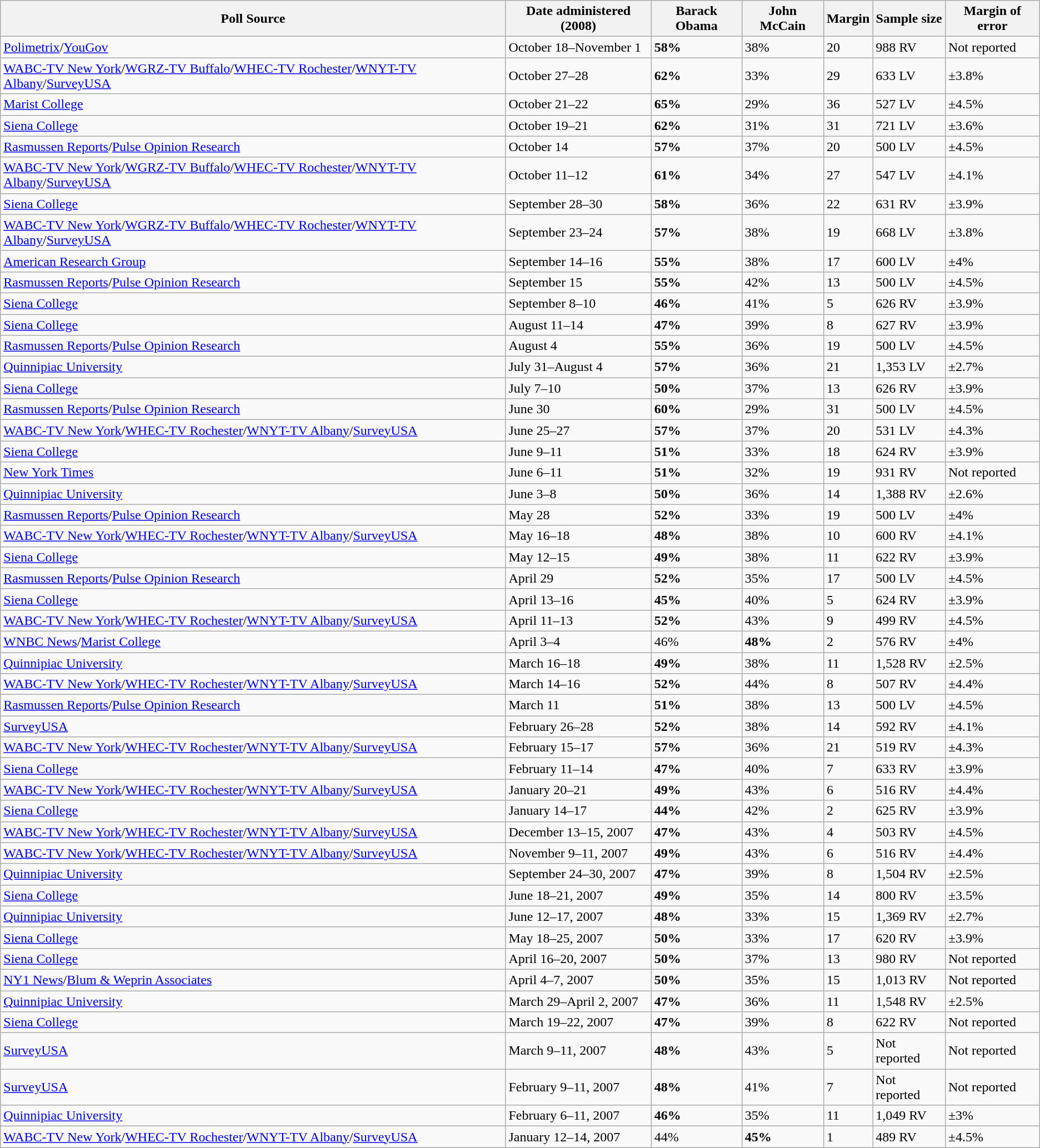<table class="wikitable collapsible">
<tr>
<th>Poll Source</th>
<th>Date administered (2008)</th>
<th>Barack Obama</th>
<th>John McCain</th>
<th>Margin</th>
<th>Sample size</th>
<th>Margin of error</th>
</tr>
<tr>
<td><a href='#'>Polimetrix</a>/<a href='#'>YouGov</a></td>
<td>October 18–November 1</td>
<td><strong>58%</strong></td>
<td>38%</td>
<td>20</td>
<td>988 RV</td>
<td>Not reported</td>
</tr>
<tr>
<td><a href='#'>WABC-TV New York</a>/<a href='#'>WGRZ-TV Buffalo</a>/<a href='#'>WHEC-TV Rochester</a>/<a href='#'>WNYT-TV Albany</a>/<a href='#'>SurveyUSA</a></td>
<td>October 27–28</td>
<td><strong>62%</strong></td>
<td>33%</td>
<td>29</td>
<td>633 LV</td>
<td>±3.8%</td>
</tr>
<tr>
<td><a href='#'>Marist College</a></td>
<td>October 21–22</td>
<td><strong>65%</strong></td>
<td>29%</td>
<td>36</td>
<td>527 LV</td>
<td>±4.5%</td>
</tr>
<tr>
<td><a href='#'>Siena College</a></td>
<td>October 19–21</td>
<td><strong>62%</strong></td>
<td>31%</td>
<td>31</td>
<td>721 LV</td>
<td>±3.6%</td>
</tr>
<tr>
<td><a href='#'>Rasmussen Reports</a>/<a href='#'>Pulse Opinion Research</a></td>
<td>October 14</td>
<td><strong>57%</strong></td>
<td>37%</td>
<td>20</td>
<td>500 LV</td>
<td>±4.5%</td>
</tr>
<tr>
<td><a href='#'>WABC-TV New York</a>/<a href='#'>WGRZ-TV Buffalo</a>/<a href='#'>WHEC-TV Rochester</a>/<a href='#'>WNYT-TV Albany</a>/<a href='#'>SurveyUSA</a></td>
<td>October 11–12</td>
<td><strong>61%</strong></td>
<td>34%</td>
<td>27</td>
<td>547 LV</td>
<td>±4.1%</td>
</tr>
<tr>
<td><a href='#'>Siena College</a></td>
<td>September 28–30</td>
<td><strong>58%</strong></td>
<td>36%</td>
<td>22</td>
<td>631 RV</td>
<td>±3.9%</td>
</tr>
<tr>
<td><a href='#'>WABC-TV New York</a>/<a href='#'>WGRZ-TV Buffalo</a>/<a href='#'>WHEC-TV Rochester</a>/<a href='#'>WNYT-TV Albany</a>/<a href='#'>SurveyUSA</a></td>
<td>September 23–24</td>
<td><strong>57%</strong></td>
<td>38%</td>
<td>19</td>
<td>668 LV</td>
<td>±3.8%</td>
</tr>
<tr>
<td><a href='#'>American Research Group</a></td>
<td>September 14–16</td>
<td><strong>55%</strong></td>
<td>38%</td>
<td>17</td>
<td>600 LV</td>
<td>±4%</td>
</tr>
<tr>
<td><a href='#'>Rasmussen Reports</a>/<a href='#'>Pulse Opinion Research</a></td>
<td>September 15</td>
<td><strong>55%</strong></td>
<td>42%</td>
<td>13</td>
<td>500 LV</td>
<td>±4.5%</td>
</tr>
<tr>
<td><a href='#'>Siena College</a></td>
<td>September 8–10</td>
<td><strong>46%</strong></td>
<td>41%</td>
<td>5</td>
<td>626 RV</td>
<td>±3.9%</td>
</tr>
<tr>
<td><a href='#'>Siena College</a></td>
<td>August 11–14</td>
<td><strong>47%</strong></td>
<td>39%</td>
<td>8</td>
<td>627 RV</td>
<td>±3.9%</td>
</tr>
<tr>
<td><a href='#'>Rasmussen Reports</a>/<a href='#'>Pulse Opinion Research</a></td>
<td>August 4</td>
<td><strong>55%</strong></td>
<td>36%</td>
<td>19</td>
<td>500 LV</td>
<td>±4.5%</td>
</tr>
<tr>
<td><a href='#'>Quinnipiac University</a></td>
<td>July 31–August 4</td>
<td><strong>57%</strong></td>
<td>36%</td>
<td>21</td>
<td>1,353 LV</td>
<td>±2.7%</td>
</tr>
<tr>
<td><a href='#'>Siena College</a></td>
<td>July 7–10</td>
<td><strong>50%</strong></td>
<td>37%</td>
<td>13</td>
<td>626 RV</td>
<td>±3.9%</td>
</tr>
<tr>
<td><a href='#'>Rasmussen Reports</a>/<a href='#'>Pulse Opinion Research</a></td>
<td>June 30</td>
<td><strong>60%</strong></td>
<td>29%</td>
<td>31</td>
<td>500 LV</td>
<td>±4.5%</td>
</tr>
<tr>
<td><a href='#'>WABC-TV New York</a>/<a href='#'>WHEC-TV Rochester</a>/<a href='#'>WNYT-TV Albany</a>/<a href='#'>SurveyUSA</a></td>
<td>June 25–27</td>
<td><strong>57%</strong></td>
<td>37%</td>
<td>20</td>
<td>531 LV</td>
<td>±4.3%</td>
</tr>
<tr>
<td><a href='#'>Siena College</a></td>
<td>June 9–11</td>
<td><strong>51%</strong></td>
<td>33%</td>
<td>18</td>
<td>624 RV</td>
<td>±3.9%</td>
</tr>
<tr>
<td><a href='#'>New York Times</a></td>
<td>June 6–11</td>
<td><strong>51%</strong></td>
<td>32%</td>
<td>19</td>
<td>931 RV</td>
<td>Not reported</td>
</tr>
<tr>
<td><a href='#'>Quinnipiac University</a></td>
<td>June 3–8</td>
<td><strong>50%</strong></td>
<td>36%</td>
<td>14</td>
<td>1,388 RV</td>
<td>±2.6%</td>
</tr>
<tr>
<td><a href='#'>Rasmussen Reports</a>/<a href='#'>Pulse Opinion Research</a></td>
<td>May 28</td>
<td><strong>52%</strong></td>
<td>33%</td>
<td>19</td>
<td>500 LV</td>
<td>±4%</td>
</tr>
<tr>
<td><a href='#'>WABC-TV New York</a>/<a href='#'>WHEC-TV Rochester</a>/<a href='#'>WNYT-TV Albany</a>/<a href='#'>SurveyUSA</a></td>
<td>May 16–18</td>
<td><strong>48%</strong></td>
<td>38%</td>
<td>10</td>
<td>600 RV</td>
<td>±4.1%</td>
</tr>
<tr>
<td><a href='#'>Siena College</a></td>
<td>May 12–15</td>
<td><strong>49%</strong></td>
<td>38%</td>
<td>11</td>
<td>622 RV</td>
<td>±3.9%</td>
</tr>
<tr>
<td><a href='#'>Rasmussen Reports</a>/<a href='#'>Pulse Opinion Research</a></td>
<td>April 29</td>
<td><strong>52%</strong></td>
<td>35%</td>
<td>17</td>
<td>500 LV</td>
<td>±4.5%</td>
</tr>
<tr>
<td><a href='#'>Siena College</a></td>
<td>April 13–16</td>
<td><strong>45%</strong></td>
<td>40%</td>
<td>5</td>
<td>624 RV</td>
<td>±3.9%</td>
</tr>
<tr>
<td><a href='#'>WABC-TV New York</a>/<a href='#'>WHEC-TV Rochester</a>/<a href='#'>WNYT-TV Albany</a>/<a href='#'>SurveyUSA</a></td>
<td>April 11–13</td>
<td><strong>52%</strong></td>
<td>43%</td>
<td>9</td>
<td>499 RV</td>
<td>±4.5%</td>
</tr>
<tr>
<td><a href='#'>WNBC News</a>/<a href='#'>Marist College</a></td>
<td>April 3–4</td>
<td>46%</td>
<td><strong>48%</strong></td>
<td>2</td>
<td>576 RV</td>
<td>±4%</td>
</tr>
<tr>
<td><a href='#'>Quinnipiac University</a></td>
<td>March 16–18</td>
<td><strong>49%</strong></td>
<td>38%</td>
<td>11</td>
<td>1,528 RV</td>
<td>±2.5%</td>
</tr>
<tr>
<td><a href='#'>WABC-TV New York</a>/<a href='#'>WHEC-TV Rochester</a>/<a href='#'>WNYT-TV Albany</a>/<a href='#'>SurveyUSA</a></td>
<td>March 14–16</td>
<td><strong>52%</strong></td>
<td>44%</td>
<td>8</td>
<td>507 RV</td>
<td>±4.4%</td>
</tr>
<tr>
<td><a href='#'>Rasmussen Reports</a>/<a href='#'>Pulse Opinion Research</a></td>
<td>March 11</td>
<td><strong>51%</strong></td>
<td>38%</td>
<td>13</td>
<td>500 LV</td>
<td>±4.5%</td>
</tr>
<tr>
<td><a href='#'>SurveyUSA</a></td>
<td>February 26–28</td>
<td><strong>52%</strong></td>
<td>38%</td>
<td>14</td>
<td>592 RV</td>
<td>±4.1%</td>
</tr>
<tr>
<td><a href='#'>WABC-TV New York</a>/<a href='#'>WHEC-TV Rochester</a>/<a href='#'>WNYT-TV Albany</a>/<a href='#'>SurveyUSA</a></td>
<td>February 15–17</td>
<td><strong>57%</strong></td>
<td>36%</td>
<td>21</td>
<td>519 RV</td>
<td>±4.3%</td>
</tr>
<tr>
<td><a href='#'>Siena College</a></td>
<td>February 11–14</td>
<td><strong>47%</strong></td>
<td>40%</td>
<td>7</td>
<td>633 RV</td>
<td>±3.9%</td>
</tr>
<tr>
<td><a href='#'>WABC-TV New York</a>/<a href='#'>WHEC-TV Rochester</a>/<a href='#'>WNYT-TV Albany</a>/<a href='#'>SurveyUSA</a></td>
<td>January 20–21</td>
<td><strong>49%</strong></td>
<td>43%</td>
<td>6</td>
<td>516 RV</td>
<td>±4.4%</td>
</tr>
<tr>
<td><a href='#'>Siena College</a></td>
<td>January 14–17</td>
<td><strong>44%</strong></td>
<td>42%</td>
<td>2</td>
<td>625 RV</td>
<td>±3.9%</td>
</tr>
<tr>
<td><a href='#'>WABC-TV New York</a>/<a href='#'>WHEC-TV Rochester</a>/<a href='#'>WNYT-TV Albany</a>/<a href='#'>SurveyUSA</a></td>
<td>December 13–15, 2007</td>
<td><strong>47%</strong></td>
<td>43%</td>
<td>4</td>
<td>503 RV</td>
<td>±4.5%</td>
</tr>
<tr>
<td><a href='#'>WABC-TV New York</a>/<a href='#'>WHEC-TV Rochester</a>/<a href='#'>WNYT-TV Albany</a>/<a href='#'>SurveyUSA</a></td>
<td>November 9–11, 2007</td>
<td><strong>49%</strong></td>
<td>43%</td>
<td>6</td>
<td>516 RV</td>
<td>±4.4%</td>
</tr>
<tr>
<td><a href='#'>Quinnipiac University</a></td>
<td>September 24–30, 2007</td>
<td><strong>47%</strong></td>
<td>39%</td>
<td>8</td>
<td>1,504 RV</td>
<td>±2.5%</td>
</tr>
<tr>
<td><a href='#'>Siena College</a></td>
<td>June 18–21, 2007</td>
<td><strong>49%</strong></td>
<td>35%</td>
<td>14</td>
<td>800 RV</td>
<td>±3.5%</td>
</tr>
<tr>
<td><a href='#'>Quinnipiac University</a></td>
<td>June 12–17, 2007</td>
<td><strong>48%</strong></td>
<td>33%</td>
<td>15</td>
<td>1,369 RV</td>
<td>±2.7%</td>
</tr>
<tr>
<td><a href='#'>Siena College</a></td>
<td>May 18–25, 2007</td>
<td><strong>50%</strong></td>
<td>33%</td>
<td>17</td>
<td>620 RV</td>
<td>±3.9%</td>
</tr>
<tr>
<td><a href='#'>Siena College</a></td>
<td>April 16–20, 2007</td>
<td><strong>50%</strong></td>
<td>37%</td>
<td>13</td>
<td>980 RV</td>
<td>Not reported</td>
</tr>
<tr>
<td><a href='#'>NY1 News</a>/<a href='#'>Blum & Weprin Associates</a></td>
<td>April 4–7, 2007</td>
<td><strong>50%</strong></td>
<td>35%</td>
<td>15</td>
<td>1,013 RV</td>
<td>Not reported</td>
</tr>
<tr>
<td><a href='#'>Quinnipiac University</a></td>
<td>March 29–April 2, 2007</td>
<td><strong>47%</strong></td>
<td>36%</td>
<td>11</td>
<td>1,548 RV</td>
<td>±2.5%</td>
</tr>
<tr>
<td><a href='#'>Siena College</a></td>
<td>March 19–22, 2007</td>
<td><strong>47%</strong></td>
<td>39%</td>
<td>8</td>
<td>622 RV</td>
<td>Not reported</td>
</tr>
<tr>
<td><a href='#'>SurveyUSA</a></td>
<td>March 9–11, 2007</td>
<td><strong>48%</strong></td>
<td>43%</td>
<td>5</td>
<td>Not reported</td>
<td>Not reported</td>
</tr>
<tr>
<td><a href='#'>SurveyUSA</a></td>
<td>February 9–11, 2007</td>
<td><strong>48%</strong></td>
<td>41%</td>
<td>7</td>
<td>Not reported</td>
<td>Not reported</td>
</tr>
<tr>
<td><a href='#'>Quinnipiac University</a></td>
<td>February 6–11, 2007</td>
<td><strong>46%</strong></td>
<td>35%</td>
<td>11</td>
<td>1,049 RV</td>
<td>±3%</td>
</tr>
<tr>
<td><a href='#'>WABC-TV New York</a>/<a href='#'>WHEC-TV Rochester</a>/<a href='#'>WNYT-TV Albany</a>/<a href='#'>SurveyUSA</a></td>
<td>January 12–14, 2007</td>
<td>44%</td>
<td><strong>45%</strong></td>
<td>1</td>
<td>489 RV</td>
<td>±4.5%</td>
</tr>
</table>
